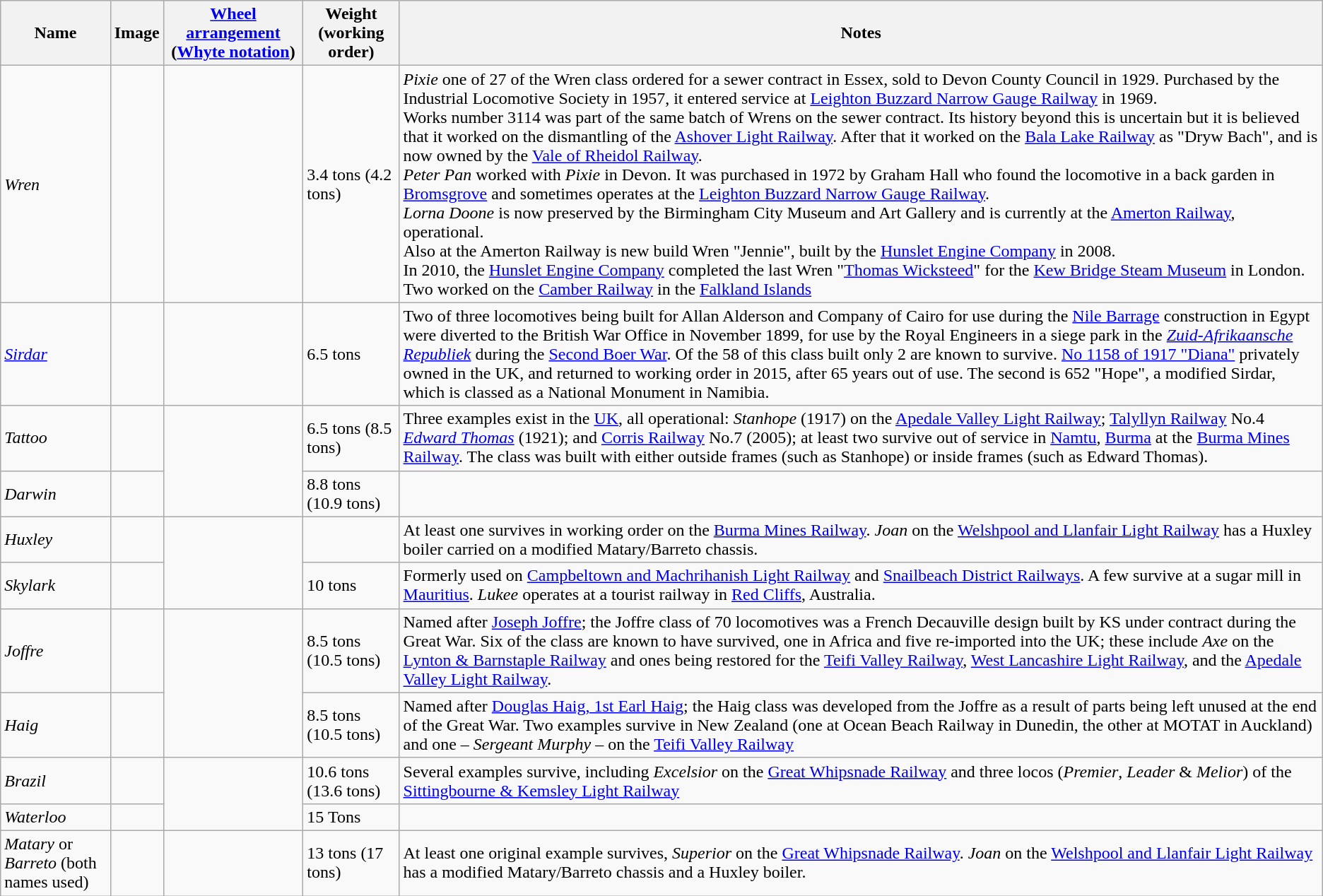<table class="wikitable">
<tr>
<th>Name</th>
<th>Image</th>
<th><a href='#'>Wheel arrangement</a> (<a href='#'>Whyte notation</a>)</th>
<th>Weight (working order)</th>
<th>Notes</th>
</tr>
<tr>
<td><em>Wren</em></td>
<td></td>
<td></td>
<td>3.4 tons (4.2 tons)</td>
<td><em>Pixie</em> one of 27 of the Wren class ordered for a sewer contract in Essex, sold to Devon County Council in 1929. Purchased by the Industrial Locomotive Society in 1957, it entered service at <a href='#'>Leighton Buzzard Narrow Gauge Railway</a> in 1969.<br>Works number 3114 was part of the same batch of Wrens on the sewer contract. Its history beyond this is uncertain but it is believed that it worked on the dismantling of the <a href='#'>Ashover Light Railway</a>. After that it worked on the <a href='#'>Bala Lake Railway</a> as "Dryw Bach", and is now owned by the <a href='#'>Vale of Rheidol Railway</a>.<br><em>Peter Pan</em> worked with  <em>Pixie</em> in Devon. It was purchased in 1972 by Graham Hall who found the locomotive in a back garden in <a href='#'>Bromsgrove</a> and sometimes operates at the <a href='#'>Leighton Buzzard Narrow Gauge Railway</a>.<br><em>Lorna Doone</em> is now preserved by the Birmingham City Museum and Art Gallery and is currently at the <a href='#'>Amerton Railway</a>, operational.<br>Also at the Amerton Railway is new build Wren "Jennie", built by the <a href='#'>Hunslet Engine Company</a> in 2008.<br>In 2010, the <a href='#'>Hunslet Engine Company</a> completed the last Wren "<a href='#'>Thomas Wicksteed</a>" for the <a href='#'>Kew Bridge Steam Museum</a> in London.<br>Two worked on the <a href='#'>Camber Railway</a> in the <a href='#'>Falkland Islands</a></td>
</tr>
<tr>
<td><em><a href='#'>Sirdar</a></em></td>
<td></td>
<td></td>
<td>6.5 tons</td>
<td>Two of three locomotives being built for Allan Alderson and Company of Cairo for use during the <a href='#'>Nile Barrage</a> construction in Egypt were diverted to the British War Office in November 1899, for use by the Royal Engineers in a siege park in the <em><a href='#'>Zuid-Afrikaansche Republiek</a></em> during the <a href='#'>Second Boer War</a>. Of the 58 of this class built only 2 are known to survive. <a href='#'>No 1158 of 1917 "Diana"</a> privately owned in the UK, and returned to working order in 2015, after 65 years out of use. The second is 652 "Hope", a modified Sirdar, which is classed as a National Monument in Namibia.</td>
</tr>
<tr>
<td><em>Tattoo</em></td>
<td></td>
<td rowspan="2"></td>
<td>6.5 tons (8.5 tons)</td>
<td>Three examples exist in the <a href='#'>UK</a>, all operational: <em>Stanhope</em> (1917) on the <a href='#'>Apedale Valley Light Railway</a>; <a href='#'>Talyllyn Railway</a> No.4 <em><a href='#'>Edward Thomas</a></em> (1921); and <a href='#'>Corris Railway</a> No.7 (2005); at least two survive out of service in <a href='#'>Namtu</a>, <a href='#'>Burma</a> at the <a href='#'>Burma Mines Railway</a>. The class was built with either outside frames (such as Stanhope) or inside frames (such as Edward Thomas).</td>
</tr>
<tr>
<td><em>Darwin</em></td>
<td></td>
<td>8.8 tons (10.9 tons)</td>
<td></td>
</tr>
<tr>
<td><em>Huxley</em></td>
<td></td>
<td rowspan="2"></td>
<td></td>
<td>At least one survives in working order on the <a href='#'>Burma Mines Railway</a>. <em>Joan</em> on the <a href='#'>Welshpool and Llanfair Light Railway</a> has a Huxley boiler carried on a modified Matary/Barreto chassis.</td>
</tr>
<tr>
<td><em>Skylark</em></td>
<td></td>
<td>10 tons</td>
<td>Formerly used on <a href='#'>Campbeltown and Machrihanish Light Railway</a> and <a href='#'>Snailbeach District Railways</a>. A few survive at a sugar mill in <a href='#'>Mauritius</a>. <em>Lukee</em> operates at a tourist railway in <a href='#'>Red Cliffs</a>, Australia.</td>
</tr>
<tr>
<td><em>Joffre</em></td>
<td></td>
<td rowspan="2"></td>
<td>8.5 tons (10.5 tons)</td>
<td>Named after <a href='#'>Joseph Joffre</a>; the Joffre class of 70 locomotives was a French Decauville design built by KS under contract during the Great War.  Six of the class are known to have survived, one in Africa and five re-imported into the UK; these include <em>Axe</em> on the <a href='#'>Lynton & Barnstaple Railway</a> and ones being restored for the <a href='#'>Teifi Valley Railway</a>, <a href='#'>West Lancashire Light Railway</a>, and the <a href='#'>Apedale Valley Light Railway</a>.</td>
</tr>
<tr>
<td><em>Haig</em></td>
<td></td>
<td>8.5 tons (10.5 tons)</td>
<td>Named after <a href='#'>Douglas Haig, 1st Earl Haig</a>; the Haig class was developed from the Joffre as a result of parts being left unused at the end of the Great War. Two examples survive in New Zealand (one at Ocean Beach Railway in Dunedin, the other at MOTAT in Auckland) and one – <em>Sergeant Murphy</em> – on the <a href='#'>Teifi Valley Railway</a></td>
</tr>
<tr>
<td><em>Brazil</em></td>
<td></td>
<td rowspan="2"></td>
<td>10.6 tons (13.6 tons)</td>
<td>Several examples survive, including <em>Excelsior</em> on the <a href='#'>Great Whipsnade Railway</a> and three locos (<em>Premier</em>, <em>Leader</em> & <em>Melior</em>) of the <a href='#'>Sittingbourne & Kemsley Light Railway</a></td>
</tr>
<tr>
<td><em>Waterloo</em></td>
<td></td>
<td>15 Tons</td>
<td></td>
</tr>
<tr>
<td><em>Matary</em> or <em>Barreto</em> (both names used)</td>
<td></td>
<td></td>
<td>13 tons (17 tons)</td>
<td>At least one original example survives, <em>Superior</em> on the <a href='#'>Great Whipsnade Railway</a>. <em>Joan</em> on the <a href='#'>Welshpool and Llanfair Light Railway</a> has a modified Matary/Barreto chassis and a Huxley boiler.</td>
</tr>
</table>
